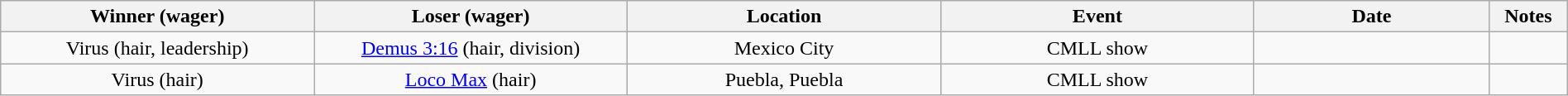<table class="wikitable sortable" width=100%  style="text-align: center">
<tr>
<th width=20% scope="col">Winner (wager)</th>
<th width=20% scope="col">Loser (wager)</th>
<th width=20% scope="col">Location</th>
<th width=20% scope="col">Event</th>
<th width=15% scope="col">Date</th>
<th class="unsortable" width=5% scope="col">Notes</th>
</tr>
<tr>
<td>Virus (hair, leadership)</td>
<td><a href='#'>Demus 3:16</a> (hair, division)</td>
<td>Mexico City</td>
<td>CMLL show</td>
<td></td>
<td></td>
</tr>
<tr>
<td>Virus (hair)</td>
<td><a href='#'>Loco Max</a> (hair)</td>
<td>Puebla, Puebla</td>
<td>CMLL show</td>
<td></td>
<td></td>
</tr>
</table>
